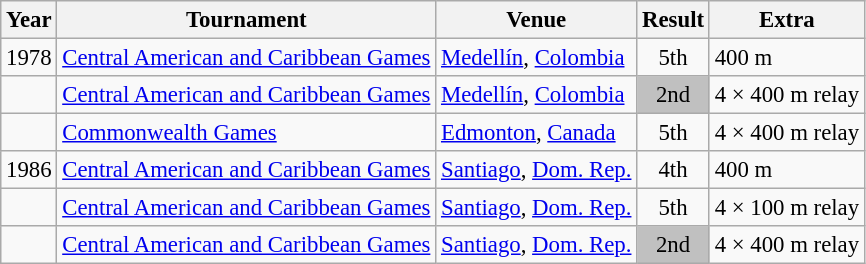<table class=wikitable style="font-size:95%;">
<tr>
<th>Year</th>
<th>Tournament</th>
<th>Venue</th>
<th>Result</th>
<th>Extra</th>
</tr>
<tr>
<td>1978</td>
<td><a href='#'>Central American and Caribbean Games</a></td>
<td><a href='#'>Medellín</a>, <a href='#'>Colombia</a></td>
<td align="center">5th</td>
<td>400 m</td>
</tr>
<tr>
<td></td>
<td><a href='#'>Central American and Caribbean Games</a></td>
<td><a href='#'>Medellín</a>, <a href='#'>Colombia</a></td>
<td bgcolor=silver align="center">2nd</td>
<td>4 × 400 m relay</td>
</tr>
<tr>
<td></td>
<td><a href='#'>Commonwealth Games</a></td>
<td><a href='#'>Edmonton</a>, <a href='#'>Canada</a></td>
<td align="center">5th</td>
<td>4 × 400 m relay</td>
</tr>
<tr>
<td>1986</td>
<td><a href='#'>Central American and Caribbean Games</a></td>
<td><a href='#'>Santiago</a>, <a href='#'>Dom. Rep.</a></td>
<td align="center">4th</td>
<td>400 m</td>
</tr>
<tr>
<td></td>
<td><a href='#'>Central American and Caribbean Games</a></td>
<td><a href='#'>Santiago</a>, <a href='#'>Dom. Rep.</a></td>
<td align="center">5th</td>
<td>4 × 100 m relay</td>
</tr>
<tr>
<td></td>
<td><a href='#'>Central American and Caribbean Games</a></td>
<td><a href='#'>Santiago</a>, <a href='#'>Dom. Rep.</a></td>
<td bgcolor=silver align="center">2nd</td>
<td>4 × 400 m relay</td>
</tr>
</table>
